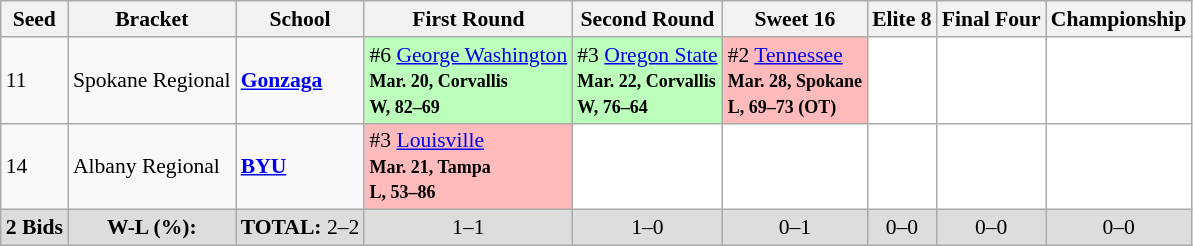<table class="sortable wikitable" style="white-space:nowrap; font-size:90%;">
<tr>
<th>Seed</th>
<th>Bracket</th>
<th>School</th>
<th>First Round</th>
<th>Second Round</th>
<th>Sweet 16</th>
<th>Elite 8</th>
<th>Final Four</th>
<th>Championship</th>
</tr>
<tr>
<td>11</td>
<td>Spokane Regional</td>
<td><strong><a href='#'>Gonzaga</a></strong></td>
<td style="background:#bfb;">#6 <a href='#'>George Washington</a> <br> <strong><small>Mar. 20, Corvallis</small></strong> <br> <strong><small>W, 82–69</small></strong></td>
<td style="background:#bfb;">#3 <a href='#'>Oregon State</a> <br> <strong><small>Mar. 22, Corvallis</small></strong> <br> <strong><small>W, 76–64</small></strong></td>
<td style="background:#fbb;">#2 <a href='#'>Tennessee</a> <br> <strong><small>Mar. 28, Spokane</small></strong> <br> <strong><small>L, 69–73 (OT)</small></strong></td>
<td style="background:#fff;"></td>
<td style="background:#fff;"></td>
<td style="background:#fff;"></td>
</tr>
<tr>
<td>14</td>
<td>Albany Regional</td>
<td><strong><a href='#'>BYU</a></strong></td>
<td style="background:#fbb;">#3 <a href='#'>Louisville</a> <br> <strong><small>Mar. 21, Tampa</small></strong> <br> <strong><small>L, 53–86</small></strong></td>
<td style="background:#fff;"></td>
<td style="background:#fff;"></td>
<td style="background:#fff;"></td>
<td style="background:#fff;"></td>
<td style="background:#fff;"></td>
</tr>
<tr class="sortbottom"  style="text-align:center; background:#ddd;">
<td><strong>2 Bids</strong></td>
<td><strong>W-L (%):</strong></td>
<td><strong>TOTAL:</strong> 2–2 </td>
<td>1–1 </td>
<td>1–0 </td>
<td>0–1 </td>
<td>0–0 </td>
<td>0–0 </td>
<td>0–0 </td>
</tr>
</table>
